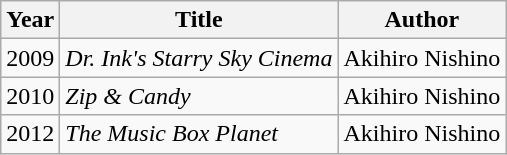<table class = "wikitable sortable">
<tr>
<th>Year</th>
<th>Title</th>
<th>Author</th>
</tr>
<tr>
<td>2009</td>
<td><em>Dr. Ink's Starry Sky Cinema</em></td>
<td>Akihiro Nishino</td>
</tr>
<tr>
<td>2010</td>
<td><em>Zip & Candy</em></td>
<td>Akihiro Nishino</td>
</tr>
<tr>
<td>2012</td>
<td><em>The Music Box Planet</em></td>
<td>Akihiro Nishino</td>
</tr>
</table>
